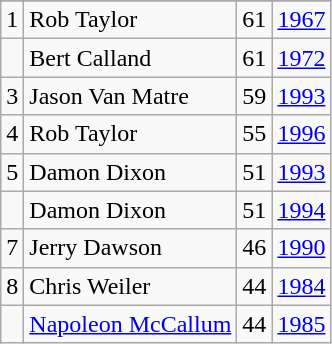<table class="wikitable">
<tr>
</tr>
<tr>
<td>1</td>
<td>Rob Taylor</td>
<td>61</td>
<td><a href='#'>1967</a></td>
</tr>
<tr>
<td></td>
<td>Bert Calland</td>
<td>61</td>
<td><a href='#'>1972</a></td>
</tr>
<tr>
<td>3</td>
<td>Jason Van Matre</td>
<td>59</td>
<td><a href='#'>1993</a></td>
</tr>
<tr>
<td>4</td>
<td>Rob Taylor</td>
<td>55</td>
<td><a href='#'>1996</a></td>
</tr>
<tr>
<td>5</td>
<td>Damon Dixon</td>
<td>51</td>
<td><a href='#'>1993</a></td>
</tr>
<tr>
<td></td>
<td>Damon Dixon</td>
<td>51</td>
<td><a href='#'>1994</a></td>
</tr>
<tr>
<td>7</td>
<td>Jerry Dawson</td>
<td>46</td>
<td><a href='#'>1990</a></td>
</tr>
<tr>
<td>8</td>
<td>Chris Weiler</td>
<td>44</td>
<td><a href='#'>1984</a></td>
</tr>
<tr>
<td></td>
<td><a href='#'>Napoleon McCallum</a></td>
<td>44</td>
<td><a href='#'>1985</a></td>
</tr>
</table>
